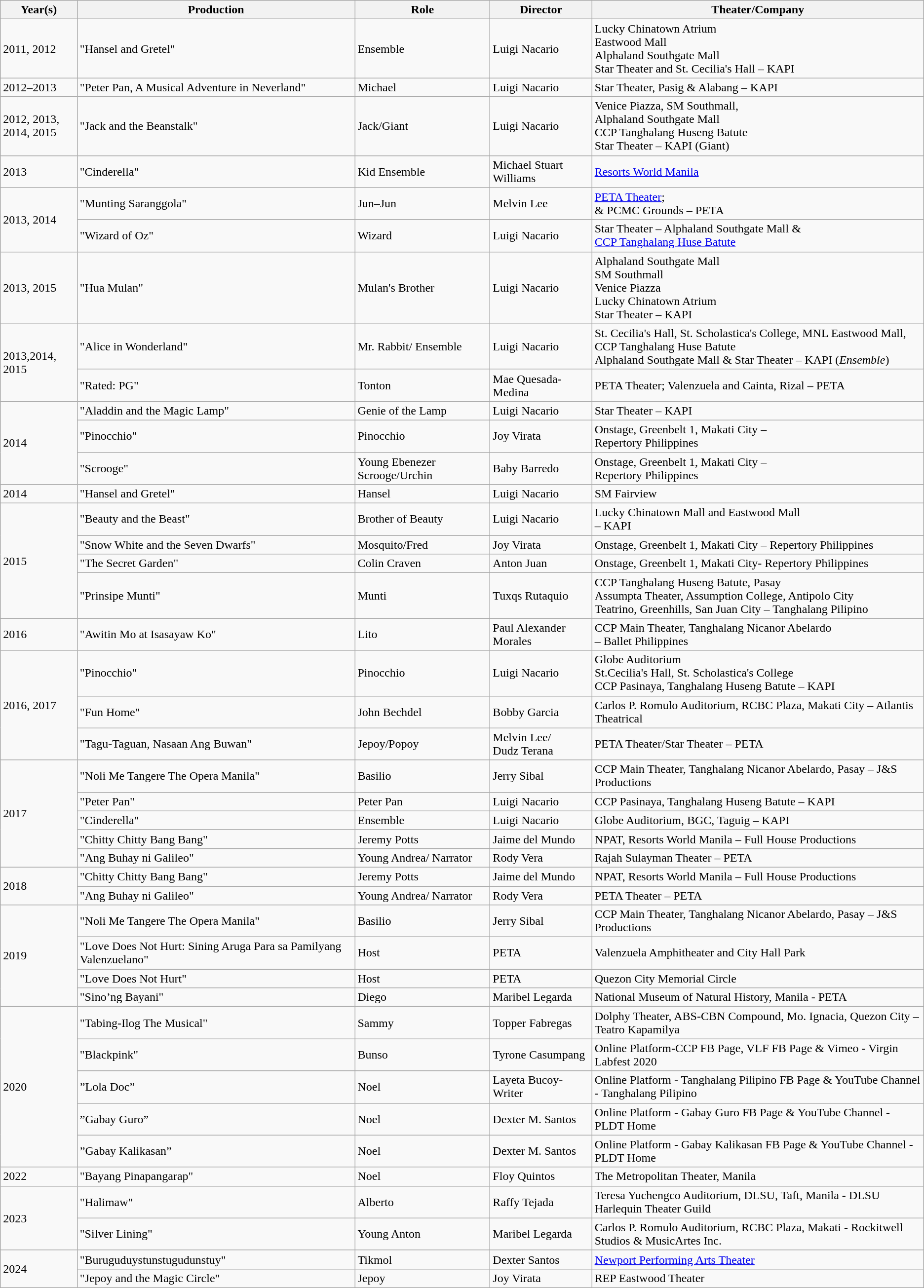<table class="wikitable">
<tr>
<th>Year(s)</th>
<th>Production</th>
<th>Role</th>
<th>Director</th>
<th>Theater/Company</th>
</tr>
<tr>
<td>2011, 2012</td>
<td>"Hansel and Gretel"</td>
<td>Ensemble</td>
<td>Luigi Nacario</td>
<td>Lucky Chinatown Atrium<br>Eastwood Mall<br>Alphaland Southgate Mall<br>Star Theater and St. Cecilia's Hall – KAPI</td>
</tr>
<tr>
<td>2012–2013</td>
<td>"Peter Pan, A Musical Adventure in Neverland"</td>
<td>Michael</td>
<td>Luigi Nacario</td>
<td>Star Theater, Pasig & Alabang – KAPI</td>
</tr>
<tr>
<td>2012, 2013,<br>2014, 2015</td>
<td>"Jack and the Beanstalk"</td>
<td>Jack/Giant</td>
<td>Luigi Nacario</td>
<td>Venice Piazza, SM Southmall,<br>Alphaland Southgate Mall<br>CCP Tanghalang Huseng Batute<br>Star Theater – KAPI (Giant)</td>
</tr>
<tr>
<td>2013</td>
<td>"Cinderella"</td>
<td>Kid Ensemble</td>
<td>Michael Stuart Williams</td>
<td><a href='#'>Resorts World Manila</a></td>
</tr>
<tr>
<td rowspan="2">2013, 2014</td>
<td>"Munting Saranggola"</td>
<td>Jun–Jun</td>
<td>Melvin Lee</td>
<td><a href='#'>PETA Theater</a>;<br>& PCMC Grounds – PETA</td>
</tr>
<tr>
<td>"Wizard of Oz"</td>
<td>Wizard</td>
<td>Luigi Nacario</td>
<td>Star Theater – Alphaland Southgate Mall &<br><a href='#'>CCP Tanghalang Huse Batute</a></td>
</tr>
<tr>
<td>2013, 2015</td>
<td>"Hua Mulan"</td>
<td>Mulan's Brother</td>
<td>Luigi Nacario</td>
<td>Alphaland Southgate Mall<br>SM Southmall<br>Venice Piazza<br>Lucky Chinatown Atrium<br>Star Theater – KAPI</td>
</tr>
<tr>
<td rowspan="2">2013,2014, 2015</td>
<td>"Alice in Wonderland"</td>
<td>Mr. Rabbit/ Ensemble</td>
<td>Luigi Nacario</td>
<td>St. Cecilia's Hall, St. Scholastica's College, MNL Eastwood Mall,<br>CCP Tanghalang Huse Batute<br>Alphaland Southgate Mall & Star Theater – KAPI (<em>Ensemble</em>)</td>
</tr>
<tr>
<td>"Rated: PG"</td>
<td>Tonton</td>
<td>Mae Quesada-Medina</td>
<td>PETA Theater; Valenzuela and Cainta, Rizal – PETA</td>
</tr>
<tr>
<td rowspan="3">2014</td>
<td>"Aladdin and the Magic Lamp"</td>
<td>Genie of the Lamp</td>
<td>Luigi Nacario</td>
<td>Star Theater – KAPI</td>
</tr>
<tr>
<td>"Pinocchio"</td>
<td>Pinocchio</td>
<td>Joy Virata</td>
<td>Onstage, Greenbelt 1, Makati City –<br>Repertory Philippines</td>
</tr>
<tr>
<td>"Scrooge"</td>
<td>Young Ebenezer Scrooge/Urchin</td>
<td>Baby Barredo</td>
<td>Onstage, Greenbelt 1, Makati City –<br>Repertory Philippines</td>
</tr>
<tr>
<td>2014</td>
<td>"Hansel and Gretel"</td>
<td>Hansel</td>
<td>Luigi Nacario</td>
<td>SM Fairview</td>
</tr>
<tr>
<td rowspan="4">2015</td>
<td>"Beauty and the Beast"</td>
<td>Brother of Beauty</td>
<td>Luigi Nacario</td>
<td>Lucky Chinatown Mall and Eastwood Mall<br>– KAPI</td>
</tr>
<tr>
<td>"Snow White and the Seven Dwarfs"</td>
<td>Mosquito/Fred</td>
<td>Joy Virata</td>
<td>Onstage, Greenbelt 1, Makati City – Repertory Philippines</td>
</tr>
<tr>
<td>"The Secret Garden"</td>
<td>Colin Craven</td>
<td>Anton Juan</td>
<td>Onstage, Greenbelt 1, Makati City- Repertory Philippines</td>
</tr>
<tr>
<td>"Prinsipe Munti"</td>
<td>Munti</td>
<td>Tuxqs Rutaquio</td>
<td>CCP Tanghalang Huseng Batute, Pasay<br>Assumpta Theater, Assumption College, Antipolo City<br>Teatrino, Greenhills, San Juan City – Tanghalang Pilipino</td>
</tr>
<tr>
<td>2016</td>
<td>"Awitin Mo at Isasayaw Ko"</td>
<td>Lito</td>
<td>Paul Alexander Morales</td>
<td>CCP Main Theater, Tanghalang Nicanor Abelardo<br>– Ballet Philippines</td>
</tr>
<tr>
<td rowspan="3">2016, 2017</td>
<td>"Pinocchio"</td>
<td>Pinocchio</td>
<td>Luigi Nacario</td>
<td>Globe Auditorium<br>St.Cecilia's Hall, St. Scholastica's College<br>CCP Pasinaya, Tanghalang Huseng Batute – KAPI</td>
</tr>
<tr>
<td>"Fun Home"</td>
<td>John Bechdel</td>
<td>Bobby Garcia</td>
<td>Carlos P. Romulo Auditorium, RCBC Plaza, Makati City – Atlantis Theatrical</td>
</tr>
<tr>
<td>"Tagu-Taguan, Nasaan Ang Buwan"</td>
<td>Jepoy/Popoy</td>
<td>Melvin Lee/<br>Dudz Terana</td>
<td>PETA Theater/Star Theater – PETA</td>
</tr>
<tr>
<td rowspan="5">2017</td>
<td>"Noli Me Tangere The Opera Manila"</td>
<td>Basilio</td>
<td>Jerry Sibal</td>
<td>CCP Main Theater, Tanghalang Nicanor Abelardo, Pasay – J&S Productions</td>
</tr>
<tr>
<td>"Peter Pan"</td>
<td>Peter Pan</td>
<td>Luigi Nacario</td>
<td>CCP Pasinaya, Tanghalang Huseng Batute – KAPI</td>
</tr>
<tr>
<td>"Cinderella"</td>
<td>Ensemble</td>
<td>Luigi Nacario</td>
<td>Globe Auditorium, BGC, Taguig – KAPI</td>
</tr>
<tr>
<td>"Chitty Chitty Bang Bang"</td>
<td>Jeremy Potts</td>
<td>Jaime del Mundo</td>
<td>NPAT, Resorts World Manila – Full House Productions</td>
</tr>
<tr>
<td>"Ang Buhay ni Galileo"</td>
<td>Young Andrea/ Narrator</td>
<td>Rody Vera</td>
<td>Rajah Sulayman Theater – PETA</td>
</tr>
<tr>
<td rowspan="2">2018</td>
<td>"Chitty Chitty Bang Bang"</td>
<td>Jeremy Potts</td>
<td>Jaime del Mundo</td>
<td>NPAT, Resorts World Manila – Full House Productions</td>
</tr>
<tr>
<td>"Ang Buhay ni Galileo"</td>
<td>Young Andrea/ Narrator</td>
<td>Rody Vera</td>
<td>PETA Theater – PETA</td>
</tr>
<tr>
<td rowspan="4">2019</td>
<td>"Noli Me Tangere The Opera Manila"</td>
<td>Basilio</td>
<td>Jerry Sibal</td>
<td>CCP Main Theater, Tanghalang Nicanor Abelardo, Pasay – J&S Productions</td>
</tr>
<tr>
<td>"Love Does Not Hurt: Sining Aruga Para sa Pamilyang Valenzuelano"</td>
<td>Host</td>
<td>PETA</td>
<td>Valenzuela Amphitheater and City Hall Park</td>
</tr>
<tr>
<td>"Love Does Not Hurt"</td>
<td>Host</td>
<td>PETA</td>
<td>Quezon City Memorial Circle</td>
</tr>
<tr>
<td>"Sino’ng Bayani"</td>
<td>Diego</td>
<td>Maribel Legarda</td>
<td>National Museum of Natural History, Manila - PETA</td>
</tr>
<tr>
<td rowspan="5">2020</td>
<td>"Tabing-Ilog The Musical"</td>
<td>Sammy</td>
<td>Topper Fabregas</td>
<td>Dolphy Theater, ABS-CBN Compound, Mo. Ignacia, Quezon City – Teatro Kapamilya</td>
</tr>
<tr>
<td>"Blackpink"</td>
<td>Bunso</td>
<td>Tyrone Casumpang</td>
<td>Online Platform-CCP FB Page, VLF FB Page & Vimeo - Virgin Labfest 2020</td>
</tr>
<tr>
<td>”Lola Doc”</td>
<td>Noel</td>
<td>Layeta Bucoy-Writer</td>
<td>Online Platform - Tanghalang Pilipino FB Page & YouTube Channel - Tanghalang Pilipino</td>
</tr>
<tr>
<td>”Gabay Guro”</td>
<td>Noel</td>
<td>Dexter M. Santos</td>
<td>Online Platform - Gabay Guro FB Page & YouTube Channel - PLDT Home</td>
</tr>
<tr>
<td>”Gabay Kalikasan”</td>
<td>Noel</td>
<td>Dexter M. Santos</td>
<td>Online Platform - Gabay Kalikasan FB Page & YouTube Channel - PLDT Home</td>
</tr>
<tr>
<td>2022</td>
<td>"Bayang Pinapangarap"</td>
<td>Noel</td>
<td>Floy Quintos</td>
<td>The Metropolitan Theater, Manila</td>
</tr>
<tr>
<td rowspan="2">2023</td>
<td>"Halimaw"</td>
<td>Alberto</td>
<td>Raffy Tejada</td>
<td>Teresa Yuchengco Auditorium, DLSU, Taft, Manila - DLSU Harlequin Theater Guild</td>
</tr>
<tr>
<td>"Silver Lining"</td>
<td>Young Anton</td>
<td>Maribel Legarda</td>
<td>Carlos P. Romulo Auditorium, RCBC Plaza, Makati - Rockitwell Studios & MusicArtes Inc.</td>
</tr>
<tr>
<td rowspan="2">2024</td>
<td>"Buruguduystunstugudunstuy"</td>
<td>Tikmol</td>
<td>Dexter Santos</td>
<td><a href='#'>Newport Performing Arts Theater</a></td>
</tr>
<tr>
<td>"Jepoy and the Magic Circle"</td>
<td>Jepoy</td>
<td>Joy Virata</td>
<td>REP Eastwood Theater</td>
</tr>
</table>
